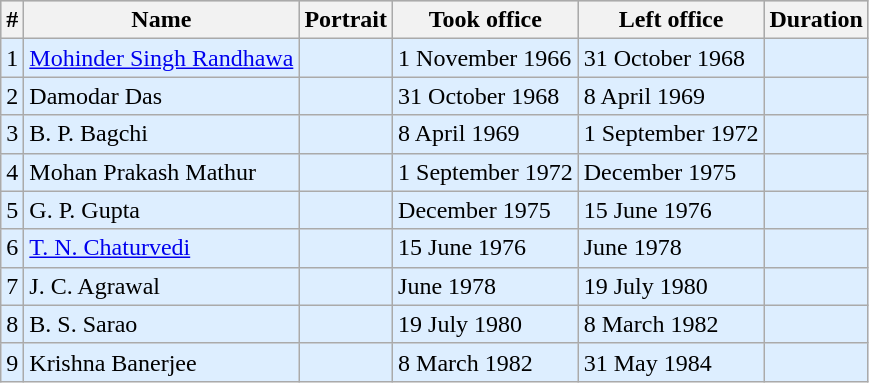<table class="wikitable sortable">
<tr style="background:#ccc;">
<th>#</th>
<th>Name</th>
<th>Portrait</th>
<th>Took office</th>
<th>Left office</th>
<th>Duration</th>
</tr>
<tr style="background:#def;">
<td>1</td>
<td><a href='#'>Mohinder Singh Randhawa</a></td>
<td></td>
<td>1 November 1966</td>
<td>31 October 1968</td>
<td></td>
</tr>
<tr style="background:#def;">
<td>2</td>
<td>Damodar Das</td>
<td></td>
<td>31 October 1968</td>
<td>8 April 1969</td>
<td></td>
</tr>
<tr style="background:#def;">
<td>3</td>
<td>B. P. Bagchi</td>
<td></td>
<td>8 April 1969</td>
<td>1 September 1972</td>
<td></td>
</tr>
<tr style="background:#def;">
<td>4</td>
<td>Mohan Prakash Mathur</td>
<td> </td>
<td>1 September 1972</td>
<td>December 1975</td>
<td></td>
</tr>
<tr style="background:#def;">
<td>5</td>
<td>G. P. Gupta</td>
<td></td>
<td>December 1975</td>
<td>15 June 1976</td>
<td></td>
</tr>
<tr style="background:#def;">
<td>6</td>
<td><a href='#'>T. N. Chaturvedi</a></td>
<td></td>
<td>15 June 1976</td>
<td>June 1978</td>
<td></td>
</tr>
<tr style="background:#def;">
<td>7</td>
<td>J. C. Agrawal</td>
<td></td>
<td>June 1978</td>
<td>19 July 1980</td>
<td></td>
</tr>
<tr style="background:#def;">
<td>8</td>
<td>B. S. Sarao</td>
<td></td>
<td>19 July 1980</td>
<td>8 March 1982</td>
<td></td>
</tr>
<tr style="background:#def;">
<td>9</td>
<td>Krishna Banerjee</td>
<td></td>
<td>8 March 1982</td>
<td>31 May 1984</td>
<td></td>
</tr>
</table>
